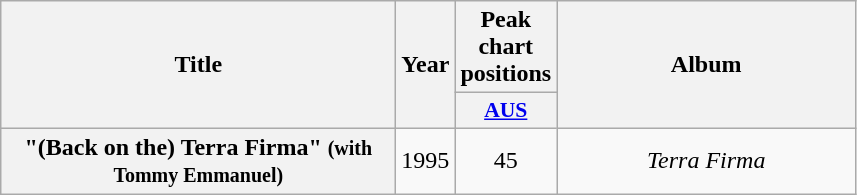<table class="wikitable plainrowheaders" style="text-align:center;" border="1">
<tr>
<th scope="col" rowspan="2" style="width:16em;">Title</th>
<th scope="col" rowspan="2" style="width:1em;">Year</th>
<th scope="col" colspan="1">Peak chart positions</th>
<th scope="col" rowspan="2" style="width:12em;">Album</th>
</tr>
<tr>
<th scope="col" style="width:3em;font-size:90%;"><a href='#'>AUS</a><br></th>
</tr>
<tr>
<th scope="row">"(Back on the) Terra Firma" <small> (with Tommy Emmanuel) </small></th>
<td>1995</td>
<td>45</td>
<td rowspan="2"><em>Terra Firma</em></td>
</tr>
</table>
